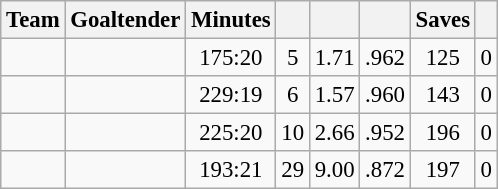<table class="wikitable sortable" style="font-size: 95%;text-align: center;">
<tr>
<th>Team</th>
<th>Goaltender</th>
<th>Minutes</th>
<th></th>
<th></th>
<th></th>
<th>Saves</th>
<th></th>
</tr>
<tr align=center>
<td align=left></td>
<td align=left></td>
<td>175:20</td>
<td>5</td>
<td>1.71</td>
<td>.962</td>
<td>125</td>
<td>0</td>
</tr>
<tr align=center>
<td align=left></td>
<td align=left></td>
<td>229:19</td>
<td>6</td>
<td>1.57</td>
<td>.960</td>
<td>143</td>
<td>0</td>
</tr>
<tr align=center>
<td align=left></td>
<td align=left></td>
<td>225:20</td>
<td>10</td>
<td>2.66</td>
<td>.952</td>
<td>196</td>
<td>0</td>
</tr>
<tr align=center>
<td align=left></td>
<td align=left></td>
<td>193:21</td>
<td>29</td>
<td>9.00</td>
<td>.872</td>
<td>197</td>
<td>0</td>
</tr>
</table>
